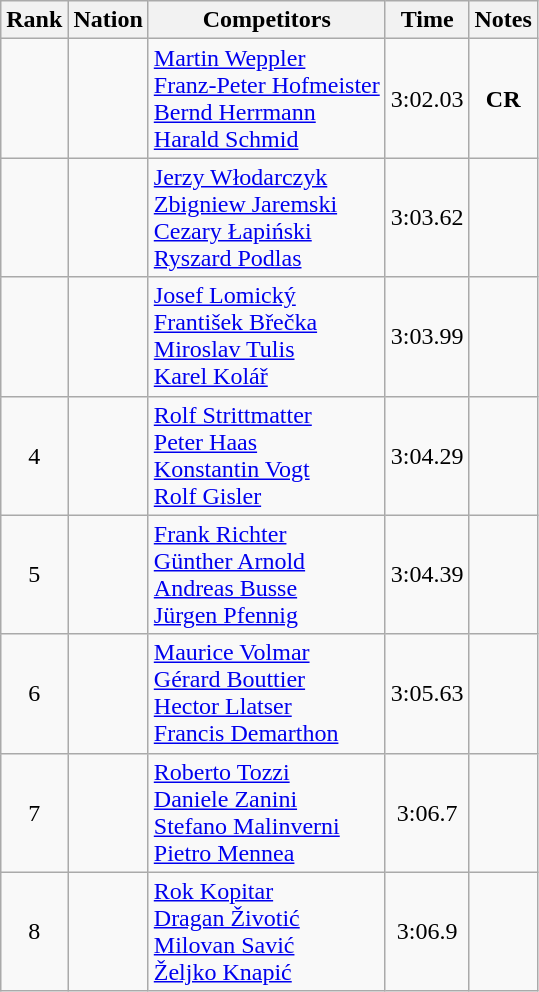<table class="wikitable sortable" style="text-align:center">
<tr>
<th>Rank</th>
<th>Nation</th>
<th>Competitors</th>
<th>Time</th>
<th>Notes</th>
</tr>
<tr>
<td></td>
<td align=left></td>
<td align=left><a href='#'>Martin Weppler</a><br><a href='#'>Franz-Peter Hofmeister</a><br><a href='#'>Bernd Herrmann</a><br><a href='#'>Harald Schmid</a></td>
<td>3:02.03</td>
<td><strong>CR</strong></td>
</tr>
<tr>
<td></td>
<td align=left></td>
<td align=left><a href='#'>Jerzy Włodarczyk</a><br><a href='#'>Zbigniew Jaremski</a><br><a href='#'>Cezary Łapiński</a><br><a href='#'>Ryszard Podlas</a></td>
<td>3:03.62</td>
<td></td>
</tr>
<tr>
<td></td>
<td align=left></td>
<td align=left><a href='#'>Josef Lomický</a><br><a href='#'>František Břečka</a><br><a href='#'>Miroslav Tulis</a><br><a href='#'>Karel Kolář</a></td>
<td>3:03.99</td>
<td></td>
</tr>
<tr>
<td>4</td>
<td align=left></td>
<td align=left><a href='#'>Rolf Strittmatter</a><br><a href='#'>Peter Haas</a><br><a href='#'>Konstantin Vogt</a><br><a href='#'>Rolf Gisler</a></td>
<td>3:04.29</td>
<td></td>
</tr>
<tr>
<td>5</td>
<td align=left></td>
<td align=left><a href='#'>Frank Richter</a><br><a href='#'>Günther Arnold</a><br><a href='#'>Andreas Busse</a><br><a href='#'>Jürgen Pfennig</a></td>
<td>3:04.39</td>
<td></td>
</tr>
<tr>
<td>6</td>
<td align=left></td>
<td align=left><a href='#'>Maurice Volmar</a><br><a href='#'>Gérard Bouttier</a><br><a href='#'>Hector Llatser</a><br><a href='#'>Francis Demarthon</a></td>
<td>3:05.63</td>
<td></td>
</tr>
<tr>
<td>7</td>
<td align=left></td>
<td align=left><a href='#'>Roberto Tozzi</a><br><a href='#'>Daniele Zanini</a><br><a href='#'>Stefano Malinverni</a><br><a href='#'>Pietro Mennea</a></td>
<td>3:06.7</td>
<td></td>
</tr>
<tr>
<td>8</td>
<td align=left></td>
<td align=left><a href='#'>Rok Kopitar</a><br><a href='#'>Dragan Životić</a><br><a href='#'>Milovan Savić</a><br><a href='#'>Željko Knapić</a></td>
<td>3:06.9</td>
<td></td>
</tr>
</table>
